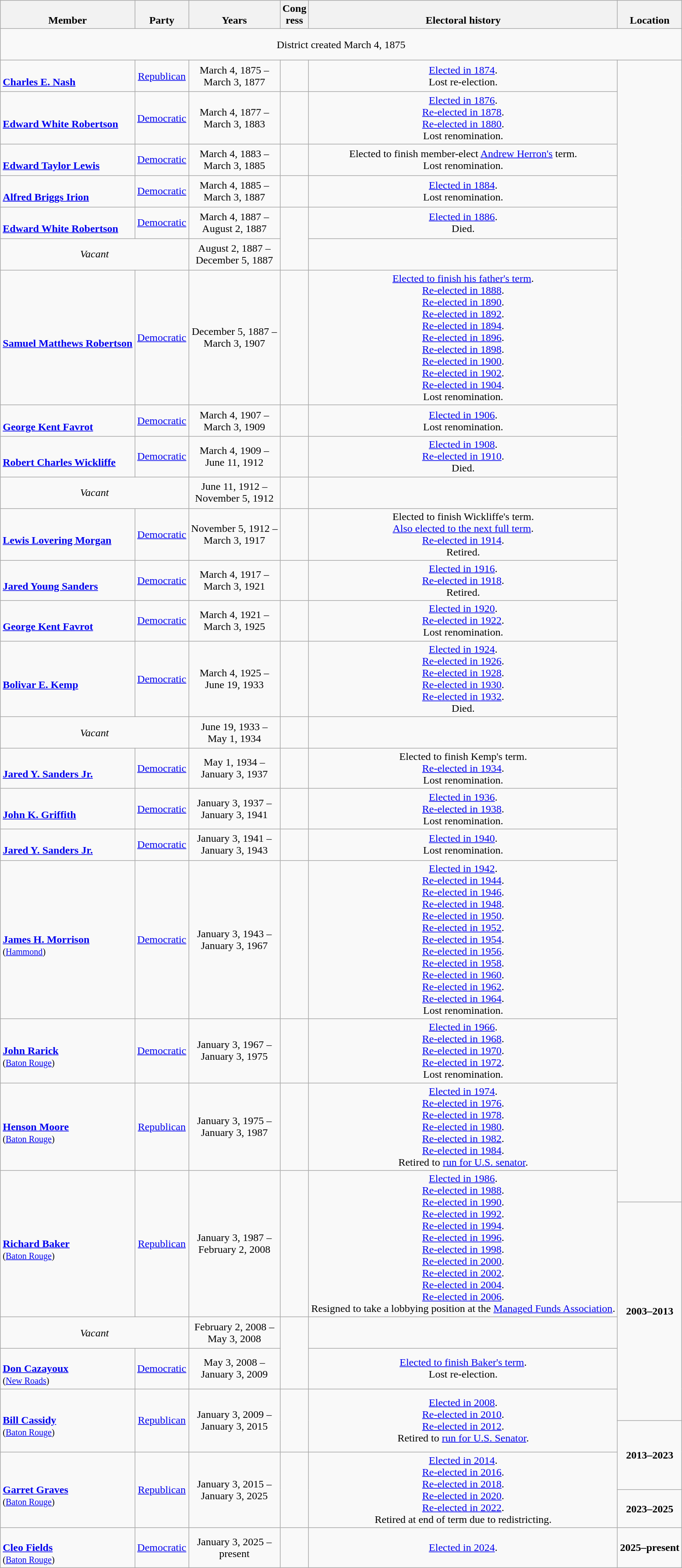<table class=wikitable style="text-align:center">
<tr valign="bottom">
<th>Member</th>
<th>Party</th>
<th>Years</th>
<th>Cong<br>ress</th>
<th>Electoral history</th>
<th>Location</th>
</tr>
<tr style="height:3em">
<td colspan=6>District created March 4, 1875</td>
</tr>
<tr style="height:3em">
<td align=left><br><strong><a href='#'>Charles E. Nash</a></strong><br></td>
<td><a href='#'>Republican</a></td>
<td nowrap>March 4, 1875 –<br>March 3, 1877</td>
<td></td>
<td><a href='#'>Elected in 1874</a>.<br>Lost re-election.</td>
<td rowspan=22></td>
</tr>
<tr style="height:3em">
<td align=left><br><strong><a href='#'>Edward White Robertson</a></strong><br></td>
<td><a href='#'>Democratic</a></td>
<td nowrap>March 4, 1877 –<br>March 3, 1883</td>
<td></td>
<td><a href='#'>Elected in 1876</a>.<br><a href='#'>Re-elected in 1878</a>.<br><a href='#'>Re-elected in 1880</a>.<br>Lost renomination.</td>
</tr>
<tr style="height:3em">
<td align=left><br><strong><a href='#'>Edward Taylor Lewis</a></strong><br></td>
<td><a href='#'>Democratic</a></td>
<td nowrap>March 4, 1883 –<br>March 3, 1885</td>
<td></td>
<td>Elected to finish member-elect <a href='#'>Andrew Herron's</a> term.<br>Lost renomination.</td>
</tr>
<tr style="height:3em">
<td align=left><br><strong><a href='#'>Alfred Briggs Irion</a></strong><br></td>
<td><a href='#'>Democratic</a></td>
<td nowrap>March 4, 1885 –<br>March 3, 1887</td>
<td></td>
<td><a href='#'>Elected in 1884</a>.<br>Lost renomination.</td>
</tr>
<tr style="height:3em">
<td align=left><br><strong><a href='#'>Edward White Robertson</a></strong><br></td>
<td><a href='#'>Democratic</a></td>
<td nowrap>March 4, 1887 –<br>August 2, 1887</td>
<td rowspan=2></td>
<td><a href='#'>Elected in 1886</a>.<br>Died.</td>
</tr>
<tr style="height:3em">
<td colspan=2><em>Vacant</em></td>
<td nowrap>August 2, 1887 –<br>December 5, 1887</td>
<td></td>
</tr>
<tr style="height:3em">
<td align=left><br><strong><a href='#'>Samuel Matthews Robertson</a></strong><br></td>
<td><a href='#'>Democratic</a></td>
<td nowrap>December 5, 1887 –<br>March 3, 1907</td>
<td></td>
<td><a href='#'>Elected to finish his father's term</a>.<br><a href='#'>Re-elected in 1888</a>.<br><a href='#'>Re-elected in 1890</a>.<br><a href='#'>Re-elected in 1892</a>.<br><a href='#'>Re-elected in 1894</a>.<br><a href='#'>Re-elected in 1896</a>.<br><a href='#'>Re-elected in 1898</a>.<br><a href='#'>Re-elected in 1900</a>.<br><a href='#'>Re-elected in 1902</a>.<br><a href='#'>Re-elected in 1904</a>.<br>Lost renomination.</td>
</tr>
<tr style="height:3em">
<td align=left><br><strong><a href='#'>George Kent Favrot</a></strong><br></td>
<td><a href='#'>Democratic</a></td>
<td nowrap>March 4, 1907 –<br>March 3, 1909</td>
<td></td>
<td><a href='#'>Elected in 1906</a>.<br>Lost renomination.</td>
</tr>
<tr style="height:3em">
<td align=left><br><strong><a href='#'>Robert Charles Wickliffe</a></strong><br></td>
<td><a href='#'>Democratic</a></td>
<td nowrap>March 4, 1909 –<br>June 11, 1912</td>
<td></td>
<td><a href='#'>Elected in 1908</a>.<br><a href='#'>Re-elected in 1910</a>.<br>Died.</td>
</tr>
<tr style="height:3em">
<td colspan=2><em>Vacant</em></td>
<td nowrap>June 11, 1912 –<br>November 5, 1912</td>
<td></td>
<td></td>
</tr>
<tr style="height:3em">
<td align=left><br><strong><a href='#'>Lewis Lovering Morgan</a></strong><br></td>
<td><a href='#'>Democratic</a></td>
<td nowrap>November 5, 1912 –<br>March 3, 1917</td>
<td></td>
<td>Elected to finish Wickliffe's term.<br><a href='#'>Also elected to the next full term</a>.<br><a href='#'>Re-elected in 1914</a>.<br>Retired.</td>
</tr>
<tr style="height:3em">
<td align=left><br><strong><a href='#'>Jared Young Sanders</a></strong><br></td>
<td><a href='#'>Democratic</a></td>
<td nowrap>March 4, 1917 –<br>March 3, 1921</td>
<td></td>
<td><a href='#'>Elected in 1916</a>.<br><a href='#'>Re-elected in 1918</a>.<br>Retired.</td>
</tr>
<tr style="height:3em">
<td align=left><br><strong><a href='#'>George Kent Favrot</a></strong><br></td>
<td><a href='#'>Democratic</a></td>
<td nowrap>March 4, 1921 –<br>March 3, 1925</td>
<td></td>
<td><a href='#'>Elected in 1920</a>.<br><a href='#'>Re-elected in 1922</a>.<br>Lost renomination.</td>
</tr>
<tr style="height:3em">
<td align=left><br><strong><a href='#'>Bolivar E. Kemp</a></strong><br></td>
<td><a href='#'>Democratic</a></td>
<td nowrap>March 4, 1925 –<br>June 19, 1933</td>
<td></td>
<td><a href='#'>Elected in 1924</a>.<br><a href='#'>Re-elected in 1926</a>.<br><a href='#'>Re-elected in 1928</a>.<br><a href='#'>Re-elected in 1930</a>.<br><a href='#'>Re-elected in 1932</a>.<br>Died.</td>
</tr>
<tr style="height:3em">
<td colspan=2><em>Vacant</em></td>
<td nowrap>June 19, 1933 –<br>May 1, 1934</td>
<td></td>
<td></td>
</tr>
<tr style="height:3em">
<td align=left><br><strong><a href='#'>Jared Y. Sanders Jr.</a></strong><br></td>
<td><a href='#'>Democratic</a></td>
<td nowrap>May 1, 1934 –<br>January 3, 1937</td>
<td></td>
<td>Elected to finish Kemp's term.<br><a href='#'>Re-elected in 1934</a>.<br>Lost renomination.</td>
</tr>
<tr style="height:3em">
<td align=left><br><strong><a href='#'>John K. Griffith</a></strong><br></td>
<td><a href='#'>Democratic</a></td>
<td nowrap>January 3, 1937 –<br>January 3, 1941</td>
<td></td>
<td><a href='#'>Elected in 1936</a>.<br><a href='#'>Re-elected in 1938</a>.<br>Lost renomination.</td>
</tr>
<tr style="height:3em">
<td align=left><br><strong><a href='#'>Jared Y. Sanders Jr.</a></strong><br></td>
<td><a href='#'>Democratic</a></td>
<td nowrap>January 3, 1941 –<br>January 3, 1943</td>
<td></td>
<td><a href='#'>Elected in 1940</a>.<br>Lost renomination.</td>
</tr>
<tr style="height:3em">
<td align=left><br><strong><a href='#'>James H. Morrison</a></strong><br><small>(<a href='#'>Hammond</a>)</small><br></td>
<td><a href='#'>Democratic</a></td>
<td nowrap>January 3, 1943 –<br>January 3, 1967</td>
<td></td>
<td><a href='#'>Elected in 1942</a>.<br><a href='#'>Re-elected in 1944</a>.<br><a href='#'>Re-elected in 1946</a>.<br><a href='#'>Re-elected in 1948</a>.<br><a href='#'>Re-elected in 1950</a>.<br><a href='#'>Re-elected in 1952</a>.<br><a href='#'>Re-elected in 1954</a>.<br><a href='#'>Re-elected in 1956</a>.<br><a href='#'>Re-elected in 1958</a>.<br><a href='#'>Re-elected in 1960</a>.<br><a href='#'>Re-elected in 1962</a>.<br><a href='#'>Re-elected in 1964</a>.<br>Lost renomination.</td>
</tr>
<tr style="height:3em">
<td align=left><br><strong><a href='#'>John Rarick</a></strong><br><small>(<a href='#'>Baton Rouge</a>)</small><br></td>
<td><a href='#'>Democratic</a></td>
<td nowrap>January 3, 1967 –<br>January 3, 1975</td>
<td></td>
<td><a href='#'>Elected in 1966</a>.<br><a href='#'>Re-elected in 1968</a>.<br><a href='#'>Re-elected in 1970</a>.<br><a href='#'>Re-elected in 1972</a>.<br>Lost renomination.</td>
</tr>
<tr style="height:3em">
<td align=left><br><strong><a href='#'>Henson Moore</a></strong><br><small>(<a href='#'>Baton Rouge</a>)</small><br></td>
<td><a href='#'>Republican</a></td>
<td nowrap>January 3, 1975 –<br>January 3, 1987</td>
<td></td>
<td><a href='#'>Elected in 1974</a>.<br><a href='#'>Re-elected in 1976</a>.<br><a href='#'>Re-elected in 1978</a>.<br><a href='#'>Re-elected in 1980</a>.<br><a href='#'>Re-elected in 1982</a>.<br><a href='#'>Re-elected in 1984</a>.<br>Retired to <a href='#'>run for U.S. senator</a>.</td>
</tr>
<tr style="height:3em">
<td rowspan=2 align=left><br><strong><a href='#'>Richard Baker</a></strong><br><small>(<a href='#'>Baton Rouge</a>)</small><br></td>
<td rowspan=2 ><a href='#'>Republican</a></td>
<td rowspan=2 nowrap>January 3, 1987 –<br>February 2, 2008</td>
<td rowspan=2></td>
<td rowspan=2><a href='#'>Elected in 1986</a>.<br><a href='#'>Re-elected in 1988</a>.<br><a href='#'>Re-elected in 1990</a>.<br><a href='#'>Re-elected in 1992</a>.<br><a href='#'>Re-elected in 1994</a>.<br><a href='#'>Re-elected in 1996</a>.<br><a href='#'>Re-elected in 1998</a>.<br><a href='#'>Re-elected in 2000</a>.<br><a href='#'>Re-elected in 2002</a>.<br><a href='#'>Re-elected in 2004</a>.<br><a href='#'>Re-elected in 2006</a>.<br>Resigned to take a lobbying position at the <a href='#'>Managed Funds Association</a>.</td>
</tr>
<tr style="height:3em">
<td rowspan=4><strong>2003–2013</strong><br></td>
</tr>
<tr style="height:3em">
<td colspan=2><em>Vacant</em></td>
<td nowrap>February 2, 2008 –<br>May 3, 2008</td>
<td rowspan=2></td>
<td></td>
</tr>
<tr style="height:3em">
<td align=left><br><strong><a href='#'>Don Cazayoux</a></strong><br><small>(<a href='#'>New Roads</a>)</small><br></td>
<td><a href='#'>Democratic</a></td>
<td nowrap>May 3, 2008 –<br>January 3, 2009</td>
<td><a href='#'>Elected to finish Baker's term</a>.<br>Lost re-election.</td>
</tr>
<tr style="height:3em">
<td rowspan=2 align=left><br><strong><a href='#'>Bill Cassidy</a></strong><br><small>(<a href='#'>Baton Rouge</a>)</small><br></td>
<td rowspan=2 ><a href='#'>Republican</a></td>
<td rowspan=2 nowrap>January 3, 2009 –<br>January 3, 2015</td>
<td rowspan=2></td>
<td rowspan=2><a href='#'>Elected in 2008</a>.<br><a href='#'>Re-elected in 2010</a>.<br><a href='#'>Re-elected in 2012</a>.<br>Retired to <a href='#'>run for U.S. Senator</a>.</td>
</tr>
<tr style="height:3em">
<td rowspan=2><strong>2013–2023</strong><br></td>
</tr>
<tr style="height:3em">
<td rowspan=2 align=left><br><strong><a href='#'>Garret Graves</a></strong><br><small>(<a href='#'>Baton Rouge</a>)</small><br></td>
<td rowspan=2 ><a href='#'>Republican</a></td>
<td rowspan=2 nowrap>January 3, 2015 –<br>January 3, 2025</td>
<td rowspan=2></td>
<td rowspan=2><a href='#'>Elected in 2014</a>.<br><a href='#'>Re-elected in 2016</a>.<br><a href='#'>Re-elected in 2018</a>.<br><a href='#'>Re-elected in 2020</a>.<br><a href='#'>Re-elected in 2022</a>.<br>Retired at end of term due to redistricting.</td>
</tr>
<tr style="height:3em">
<td><strong>2023–2025</strong><br></td>
</tr>
<tr style="height:3em">
<td align=left><br><strong><a href='#'>Cleo Fields</a></strong><br><small>(<a href='#'>Baton Rouge</a>)</small><br></td>
<td><a href='#'>Democratic</a></td>
<td>January 3, 2025 –<br>present</td>
<td></td>
<td><a href='#'>Elected in 2024</a>.</td>
<td><strong>2025–present</strong><br></td>
</tr>
</table>
